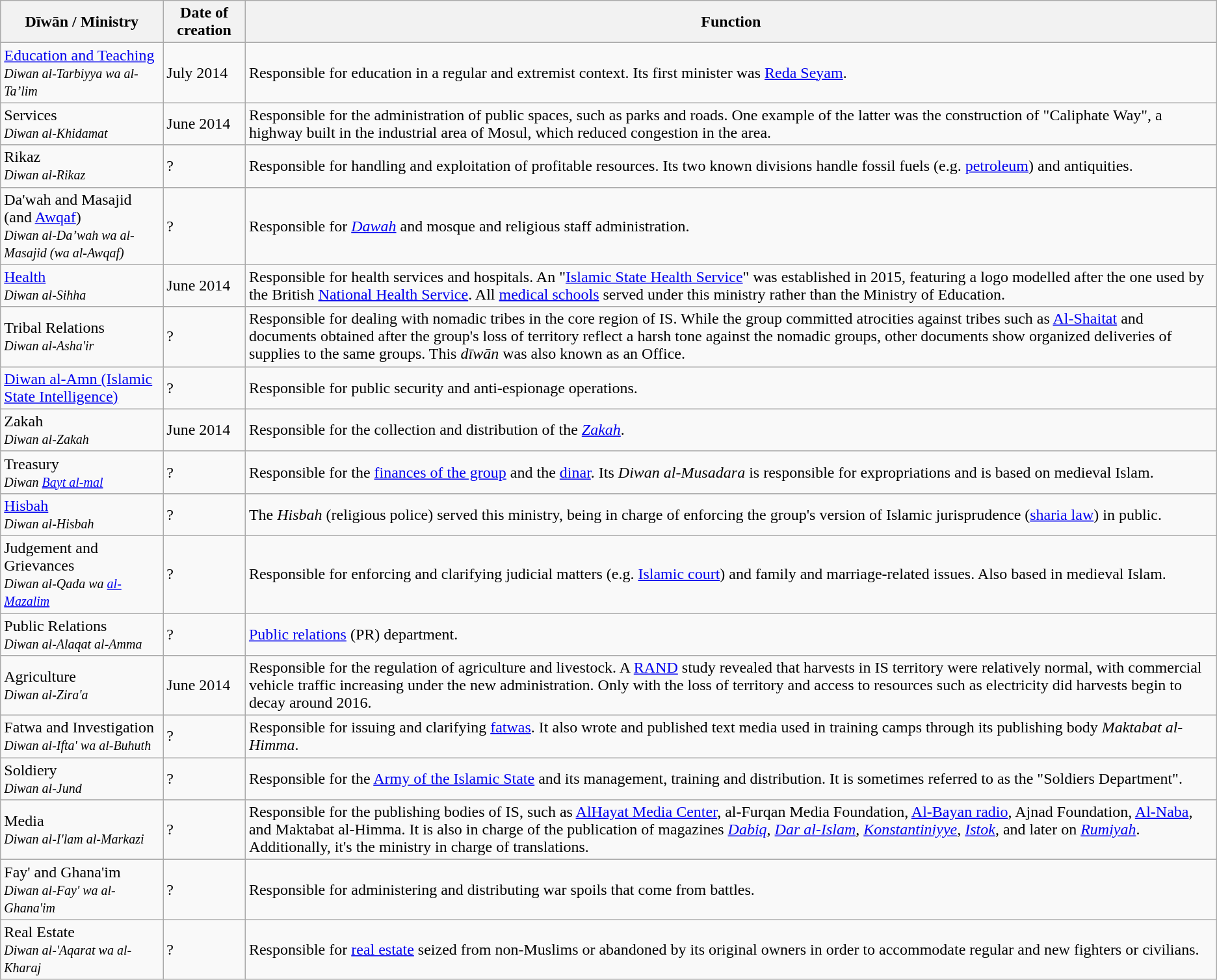<table class="sortable wikitable">
<tr>
<th>Dīwān / Ministry</th>
<th>Date of creation</th>
<th>Function</th>
</tr>
<tr>
<td><a href='#'>Education and Teaching</a><br><em><small>Diwan al-Tarbiyya wa al-Ta’lim</small></em></td>
<td>July 2014</td>
<td>Responsible for education in a regular and extremist context. Its first minister was <a href='#'>Reda Seyam</a>.</td>
</tr>
<tr>
<td>Services<br><em><small>Diwan al-Khidamat</small></em></td>
<td>June 2014</td>
<td>Responsible for the administration of public spaces, such as parks and roads. One example of the latter was the construction of "Caliphate Way", a highway built in the industrial area of Mosul, which reduced congestion in the area.</td>
</tr>
<tr>
<td>Rikaz<br><em><small>Diwan al-Rikaz</small></em></td>
<td>?</td>
<td>Responsible for handling and exploitation of profitable resources. Its two known divisions handle fossil fuels (e.g. <a href='#'>petroleum</a>) and antiquities.</td>
</tr>
<tr>
<td>Da'wah and Masajid (and <a href='#'>Awqaf</a>)<br><em><small>Diwan al-Da’wah wa al-Masajid (wa al-Awqaf)</small></em></td>
<td>?</td>
<td>Responsible for <em><a href='#'>Dawah</a></em> and mosque and religious staff administration.</td>
</tr>
<tr>
<td><a href='#'>Health</a><br><em><small>Diwan al-Sihha</small></em></td>
<td>June 2014</td>
<td>Responsible for health services and hospitals. An "<a href='#'>Islamic State Health Service</a>" was established in 2015, featuring a logo modelled after the one used by the British <a href='#'>National Health Service</a>. All <a href='#'>medical schools</a> served under this ministry rather than the Ministry of Education.</td>
</tr>
<tr>
<td>Tribal Relations<br><em><small>Diwan al-Asha'ir</small></em></td>
<td>?</td>
<td>Responsible for dealing with nomadic tribes in the core region of IS. While the group committed atrocities against tribes such as <a href='#'>Al-Shaitat</a> and documents obtained after the group's loss of territory reflect a harsh tone against the nomadic groups, other documents show organized deliveries of supplies to the same groups. This <em>dīwān</em> was also known as an Office.</td>
</tr>
<tr>
<td><a href='#'>Diwan al-Amn (Islamic State Intelligence)</a></td>
<td>?</td>
<td>Responsible for public security and anti-espionage operations.</td>
</tr>
<tr>
<td>Zakah <br><em><small>Diwan al-Zakah</small></em></td>
<td>June 2014</td>
<td>Responsible for the collection and distribution of the <em><a href='#'>Zakah</a></em>.</td>
</tr>
<tr>
<td>Treasury<br><em><small>Diwan <a href='#'>Bayt al-mal</a></small></em></td>
<td>?</td>
<td>Responsible for the <a href='#'>finances of the group</a> and the <a href='#'>dinar</a>. Its <em>Diwan al-Musadara</em> is responsible for expropriations and is based on medieval Islam.</td>
</tr>
<tr>
<td><a href='#'>Hisbah</a><br><em><small>Diwan al-Hisbah</small></em></td>
<td>?</td>
<td>The <em>Hisbah</em> (religious police) served this ministry, being in charge of enforcing the group's version of Islamic jurisprudence (<a href='#'>sharia law</a>) in public.</td>
</tr>
<tr>
<td>Judgement and Grievances<br><em><small>Diwan al-Qada wa <a href='#'>al-Mazalim</a></small></em></td>
<td>?</td>
<td>Responsible for enforcing and clarifying judicial matters (e.g. <a href='#'>Islamic court</a>) and family and marriage-related issues. Also based in medieval Islam.</td>
</tr>
<tr>
<td>Public Relations<br><em><small>Diwan al-Alaqat al-Amma</small></em></td>
<td>?</td>
<td><a href='#'>Public relations</a> (PR) department.</td>
</tr>
<tr>
<td>Agriculture<br><em><small>Diwan al-Zira'a</small></em></td>
<td>June 2014</td>
<td>Responsible for the regulation of agriculture and livestock. A <a href='#'>RAND</a> study revealed that harvests in IS territory were relatively normal, with commercial vehicle traffic increasing under the new administration. Only with the loss of territory and access to resources such as electricity did harvests begin to decay around 2016.</td>
</tr>
<tr>
<td>Fatwa and Investigation<br><em><small>Diwan al-Ifta' wa al-Buhuth</small></em></td>
<td>?</td>
<td>Responsible for issuing and clarifying <a href='#'>fatwas</a>. It also wrote and published text media used in training camps through its publishing body <em>Maktabat al-Himma</em>.</td>
</tr>
<tr>
<td>Soldiery<br><em><small>Diwan al-Jund</small></em></td>
<td>?</td>
<td>Responsible for the <a href='#'>Army of the Islamic State</a> and its management, training and distribution. It is sometimes referred to as the "Soldiers Department".</td>
</tr>
<tr>
<td>Media<br><em><small>Diwan al-I'lam al-Markazi</small></em></td>
<td>?</td>
<td>Responsible for the publishing bodies of IS, such as <a href='#'>AlHayat Media Center</a>, al-Furqan Media Foundation, <a href='#'>Al-Bayan radio</a>, Ajnad Foundation, <a href='#'>Al-Naba</a>, and Maktabat al-Himma. It is also in charge of the publication of magazines <em><a href='#'>Dabiq</a></em>, <em><a href='#'>Dar al-Islam</a></em>, <em><a href='#'>Konstantiniyye</a></em>, <em><a href='#'>Istok</a></em>, and later on <em><a href='#'>Rumiyah</a></em>. Additionally, it's the ministry in charge of translations.</td>
</tr>
<tr>
<td>Fay' and Ghana'im<br><em><small>Diwan al-Fay' wa al-Ghana'im</small></em></td>
<td>?</td>
<td>Responsible for administering and distributing war spoils that come from battles.</td>
</tr>
<tr>
<td>Real Estate<br><em><small>Diwan al-'Aqarat wa al-Kharaj</small></em></td>
<td>?</td>
<td>Responsible for <a href='#'>real estate</a> seized from non-Muslims or abandoned by its original owners in order to accommodate regular and new fighters or civilians.</td>
</tr>
</table>
